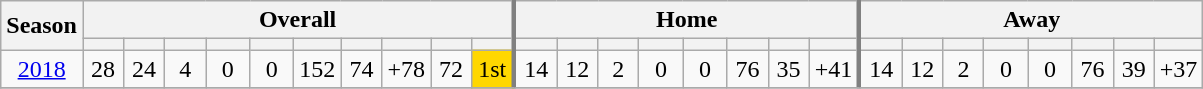<table class="wikitable" style="text-align: center">
<tr>
<th rowspan="2" style="width:40px">Season</th>
<th colspan="10" style="border-right:3px solid grey;">Overall</th>
<th colspan="8"  style="border-right:3px solid grey;">Home</th>
<th colspan="8">Away</th>
</tr>
<tr>
<th width="20px"></th>
<th width="20px"></th>
<th width="20px"></th>
<th width="22px"></th>
<th width="22px"></th>
<th width="20px"></th>
<th width="20px"></th>
<th width="22px"></th>
<th width="20px"></th>
<th width="20px"  style="border-right:3px solid grey;"></th>
<th width="20px"></th>
<th width="20px"></th>
<th width="20px"></th>
<th width="22px"></th>
<th width="22px"></th>
<th width="20px"></th>
<th width="20px"></th>
<th width="22px"  style="border-right:3px solid grey;"></th>
<th width="20px"></th>
<th width="20px"></th>
<th width="20px"></th>
<th width="22px"></th>
<th width="22px"></th>
<th width="20px"></th>
<th width="20px"></th>
<th width="22px"></th>
</tr>
<tr>
<td><a href='#'>2018</a></td>
<td>28</td>
<td>24</td>
<td>4</td>
<td>0</td>
<td>0</td>
<td>152</td>
<td>74</td>
<td>+78</td>
<td>72</td>
<td style="border-right:3px solid grey;" bgcolor="gold">1st</td>
<td>14</td>
<td>12</td>
<td>2</td>
<td>0</td>
<td>0</td>
<td>76</td>
<td>35</td>
<td style="border-right:3px solid grey;">+41</td>
<td>14</td>
<td>12</td>
<td>2</td>
<td>0</td>
<td>0</td>
<td>76</td>
<td>39</td>
<td>+37</td>
</tr>
<tr>
</tr>
</table>
